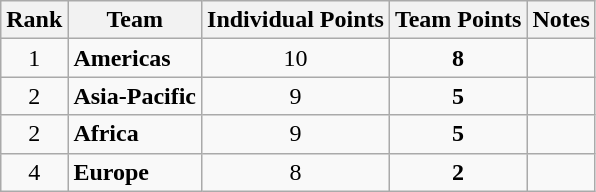<table class="wikitable sortable" style="text-align:center">
<tr>
<th>Rank</th>
<th>Team</th>
<th>Individual Points</th>
<th>Team Points</th>
<th>Notes</th>
</tr>
<tr>
<td>1</td>
<td align="left"><strong>Americas</strong></td>
<td>10</td>
<td><strong>8</strong></td>
<td></td>
</tr>
<tr>
<td>2</td>
<td align="left"><strong>Asia-Pacific</strong></td>
<td>9</td>
<td><strong>5</strong></td>
<td></td>
</tr>
<tr>
<td>2</td>
<td align="left"><strong>Africa</strong></td>
<td>9</td>
<td><strong>5</strong></td>
<td></td>
</tr>
<tr>
<td>4</td>
<td align="left"><strong>Europe</strong></td>
<td>8</td>
<td><strong>2</strong></td>
<td></td>
</tr>
</table>
